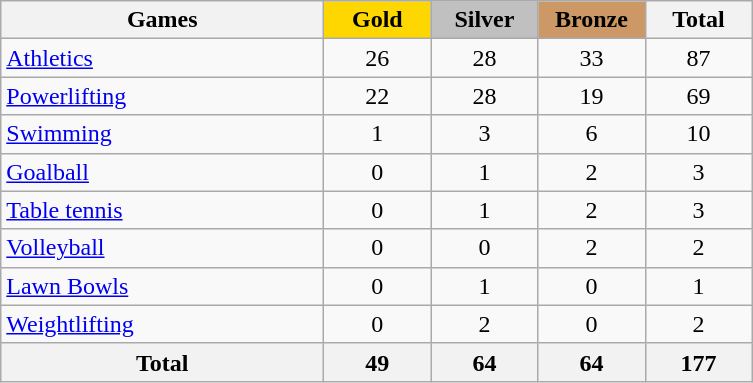<table class="wikitable sortable" style="text-align:center;">
<tr>
<th style="width:13em;">Games</th>
<th style="width:4em; background:gold;">Gold</th>
<th style="width:4em; background:silver;">Silver</th>
<th style="width:4em; background:#cc9966;">Bronze</th>
<th style="width:4em;">Total</th>
</tr>
<tr>
<td align=left> <a href='#'>Athletics</a></td>
<td>26</td>
<td>28</td>
<td>33</td>
<td>87</td>
</tr>
<tr>
<td align=left> <a href='#'>Powerlifting</a></td>
<td>22</td>
<td>28</td>
<td>19</td>
<td>69</td>
</tr>
<tr>
<td align=left> <a href='#'>Swimming</a></td>
<td>1</td>
<td>3</td>
<td>6</td>
<td>10</td>
</tr>
<tr>
<td align=left> <a href='#'>Goalball</a></td>
<td>0</td>
<td>1</td>
<td>2</td>
<td>3</td>
</tr>
<tr>
<td align=left> <a href='#'>Table tennis</a></td>
<td>0</td>
<td>1</td>
<td>2</td>
<td>3</td>
</tr>
<tr>
<td align=left> <a href='#'>Volleyball</a></td>
<td>0</td>
<td>0</td>
<td>2</td>
<td>2</td>
</tr>
<tr>
<td align=left> <a href='#'>Lawn Bowls</a></td>
<td>0</td>
<td>1</td>
<td>0</td>
<td>1</td>
</tr>
<tr>
<td align=left> <a href='#'>Weightlifting</a></td>
<td>0</td>
<td>2</td>
<td>0</td>
<td>2</td>
</tr>
<tr>
<th>Total</th>
<th>49</th>
<th>64</th>
<th>64</th>
<th>177</th>
</tr>
</table>
